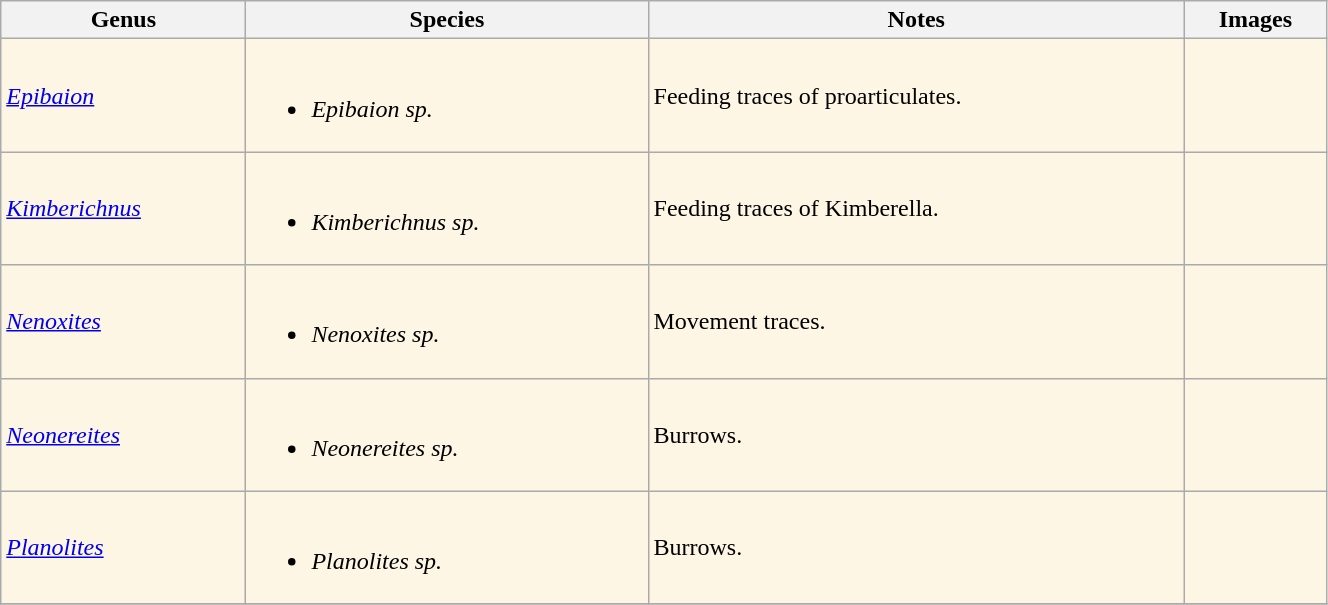<table class="wikitable" style="width:70%;">
<tr>
<th>Genus</th>
<th>Species</th>
<th>Notes</th>
<th>Images</th>
</tr>
<tr>
<td style="background:#FEF6E4;"><em><a href='#'>Epibaion</a></em></td>
<td style="background:#FEF6E4;"><br><ul><li><em>Epibaion sp.</em></li></ul></td>
<td style="background:#FEF6E4;">Feeding traces of proarticulates.</td>
<td style="background:#FEF6E4;"></td>
</tr>
<tr>
<td style="background:#FEF6E4;"><em><a href='#'>Kimberichnus</a></em></td>
<td style="background:#FEF6E4;"><br><ul><li><em>Kimberichnus sp.</em></li></ul></td>
<td style="background:#FEF6E4;">Feeding traces of Kimberella.</td>
<td style="background:#FEF6E4;"></td>
</tr>
<tr>
<td style="background:#FEF6E4;"><em><a href='#'>Nenoxites</a></em></td>
<td style="background:#FEF6E4;"><br><ul><li><em>Nenoxites sp.</em></li></ul></td>
<td style="background:#FEF6E4;">Movement traces.</td>
<td style="background:#FEF6E4;"></td>
</tr>
<tr>
<td style="background:#FEF6E4;"><em><a href='#'>Neonereites</a></em></td>
<td style="background:#FEF6E4;"><br><ul><li><em>Neonereites sp.</em></li></ul></td>
<td style="background:#FEF6E4;">Burrows.</td>
<td style="background:#FEF6E4;"></td>
</tr>
<tr>
<td style="background:#FEF6E4;"><em><a href='#'>Planolites</a></em></td>
<td style="background:#FEF6E4;"><br><ul><li><em>Planolites sp.</em></li></ul></td>
<td style="background:#FEF6E4;">Burrows.</td>
<td style="background:#FEF6E4;"></td>
</tr>
<tr>
</tr>
</table>
